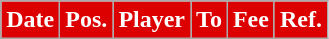<table class="wikitable plainrowheaders sortable">
<tr>
<th style="background:#DD0000;color:#fff;">Date</th>
<th style="background:#DD0000;color:#fff;">Pos.</th>
<th style="background:#DD0000;color:#fff;">Player</th>
<th style="background:#DD0000;color:#fff;">To</th>
<th style="background:#DD0000;color:#fff;">Fee</th>
<th style="background:#DD0000;color:#fff;">Ref.</th>
</tr>
</table>
